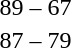<table style="text-align:center;">
<tr>
<th width=200></th>
<th width=100></th>
<th width=200></th>
<th></th>
</tr>
<tr>
<td align=right><strong></strong></td>
<td>89 – 67</td>
<td align=left></td>
</tr>
<tr>
<td align=right><strong></strong></td>
<td>87 – 79</td>
<td align=left></td>
</tr>
</table>
